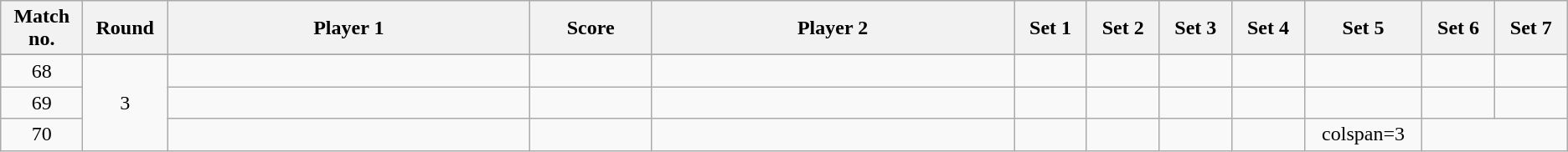<table class="wikitable" style="text-align: center;">
<tr>
<th width="2%">Match no.</th>
<th width="2%">Round</th>
<th width="15%">Player 1</th>
<th width="5%">Score</th>
<th width="15%">Player 2</th>
<th width="3%">Set 1</th>
<th width="3%">Set 2</th>
<th width="3%">Set 3</th>
<th width="3%">Set 4</th>
<th width="3%">Set 5</th>
<th width="3%">Set 6</th>
<th width="3%">Set 7</th>
</tr>
<tr>
</tr>
<tr>
</tr>
<tr style=text-align:center;>
<td>68</td>
<td rowspan=3>3</td>
<td></td>
<td></td>
<td></td>
<td></td>
<td></td>
<td></td>
<td></td>
<td></td>
<td></td>
<td></td>
</tr>
<tr style=text-align:center;>
<td>69</td>
<td></td>
<td></td>
<td></td>
<td></td>
<td></td>
<td></td>
<td></td>
<td></td>
<td></td>
<td></td>
</tr>
<tr style=text-align:center;>
<td>70</td>
<td></td>
<td></td>
<td></td>
<td></td>
<td></td>
<td></td>
<td></td>
<td>colspan=3</td>
</tr>
</table>
